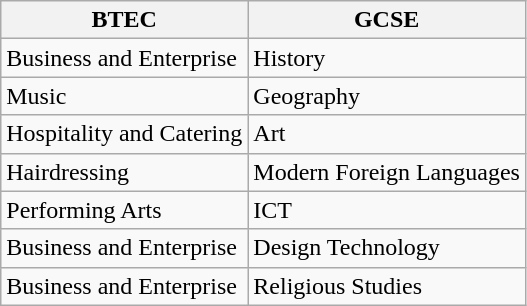<table class="wikitable">
<tr>
<th>BTEC</th>
<th>GCSE</th>
</tr>
<tr>
<td>Business and Enterprise</td>
<td>History</td>
</tr>
<tr>
<td>Music</td>
<td>Geography</td>
</tr>
<tr>
<td>Hospitality and Catering</td>
<td>Art</td>
</tr>
<tr>
<td>Hairdressing</td>
<td>Modern Foreign Languages</td>
</tr>
<tr>
<td>Performing Arts</td>
<td>ICT</td>
</tr>
<tr>
<td>Business and Enterprise</td>
<td>Design Technology</td>
</tr>
<tr>
<td>Business and Enterprise</td>
<td>Religious Studies</td>
</tr>
</table>
